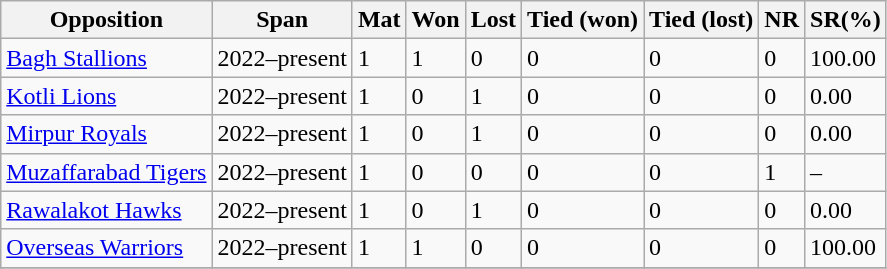<table class="wikitable sortable">
<tr>
<th>Opposition</th>
<th>Span</th>
<th>Mat</th>
<th>Won</th>
<th>Lost</th>
<th>Tied (won)</th>
<th>Tied (lost)</th>
<th>NR</th>
<th>SR(%)</th>
</tr>
<tr>
<td><a href='#'>Bagh Stallions</a></td>
<td>2022–present</td>
<td>1</td>
<td>1</td>
<td>0</td>
<td>0</td>
<td>0</td>
<td>0</td>
<td>100.00</td>
</tr>
<tr>
<td><a href='#'>Kotli Lions</a></td>
<td>2022–present</td>
<td>1</td>
<td>0</td>
<td>1</td>
<td>0</td>
<td>0</td>
<td>0</td>
<td>0.00</td>
</tr>
<tr>
<td><a href='#'>Mirpur Royals</a></td>
<td>2022–present</td>
<td>1</td>
<td>0</td>
<td>1</td>
<td>0</td>
<td>0</td>
<td>0</td>
<td>0.00</td>
</tr>
<tr>
<td><a href='#'>Muzaffarabad Tigers</a></td>
<td>2022–present</td>
<td>1</td>
<td>0</td>
<td>0</td>
<td>0</td>
<td>0</td>
<td>1</td>
<td>–</td>
</tr>
<tr>
<td><a href='#'>Rawalakot Hawks</a></td>
<td>2022–present</td>
<td>1</td>
<td>0</td>
<td>1</td>
<td>0</td>
<td>0</td>
<td>0</td>
<td>0.00</td>
</tr>
<tr>
<td><a href='#'>Overseas Warriors</a></td>
<td>2022–present</td>
<td>1</td>
<td>1</td>
<td>0</td>
<td>0</td>
<td>0</td>
<td>0</td>
<td>100.00</td>
</tr>
<tr>
</tr>
</table>
